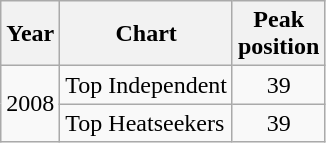<table class="wikitable">
<tr>
<th>Year</th>
<th>Chart</th>
<th>Peak<br>position</th>
</tr>
<tr>
<td rowspan="2">2008</td>
<td>Top Independent</td>
<td align="center">39</td>
</tr>
<tr>
<td>Top Heatseekers</td>
<td align="center">39</td>
</tr>
</table>
